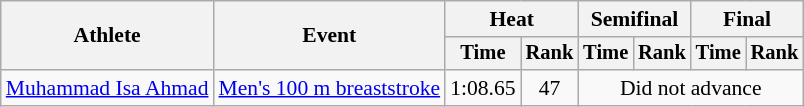<table class=wikitable style="font-size:90%">
<tr>
<th rowspan="2">Athlete</th>
<th rowspan="2">Event</th>
<th colspan="2">Heat</th>
<th colspan="2">Semifinal</th>
<th colspan="2">Final</th>
</tr>
<tr style="font-size:95%">
<th>Time</th>
<th>Rank</th>
<th>Time</th>
<th>Rank</th>
<th>Time</th>
<th>Rank</th>
</tr>
<tr align=center>
<td align=left><a href='#'>Muhammad Isa Ahmad</a></td>
<td align=left><a href='#'>Men's 100 m breaststroke</a></td>
<td>1:08.65</td>
<td>47</td>
<td colspan="4">Did not advance</td>
</tr>
</table>
